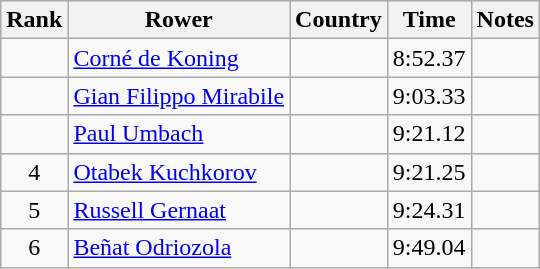<table class="wikitable" style="text-align:center">
<tr>
<th>Rank</th>
<th>Rower</th>
<th>Country</th>
<th>Time</th>
<th>Notes</th>
</tr>
<tr>
<td></td>
<td align="left"><a href='#'>Corné de Koning</a></td>
<td align="left"></td>
<td>8:52.37</td>
<td></td>
</tr>
<tr>
<td></td>
<td align="left"><a href='#'>Gian Filippo Mirabile</a></td>
<td align="left"></td>
<td>9:03.33</td>
<td></td>
</tr>
<tr>
<td></td>
<td align="left"><a href='#'>Paul Umbach</a></td>
<td align="left"></td>
<td>9:21.12</td>
<td></td>
</tr>
<tr>
<td>4</td>
<td align="left"><a href='#'>Otabek Kuchkorov</a></td>
<td align="left"></td>
<td>9:21.25</td>
<td></td>
</tr>
<tr>
<td>5</td>
<td align="left"><a href='#'>Russell Gernaat</a></td>
<td align="left"></td>
<td>9:24.31</td>
<td></td>
</tr>
<tr>
<td>6</td>
<td align="left"><a href='#'>Beñat Odriozola</a></td>
<td align="left"></td>
<td>9:49.04</td>
<td></td>
</tr>
</table>
